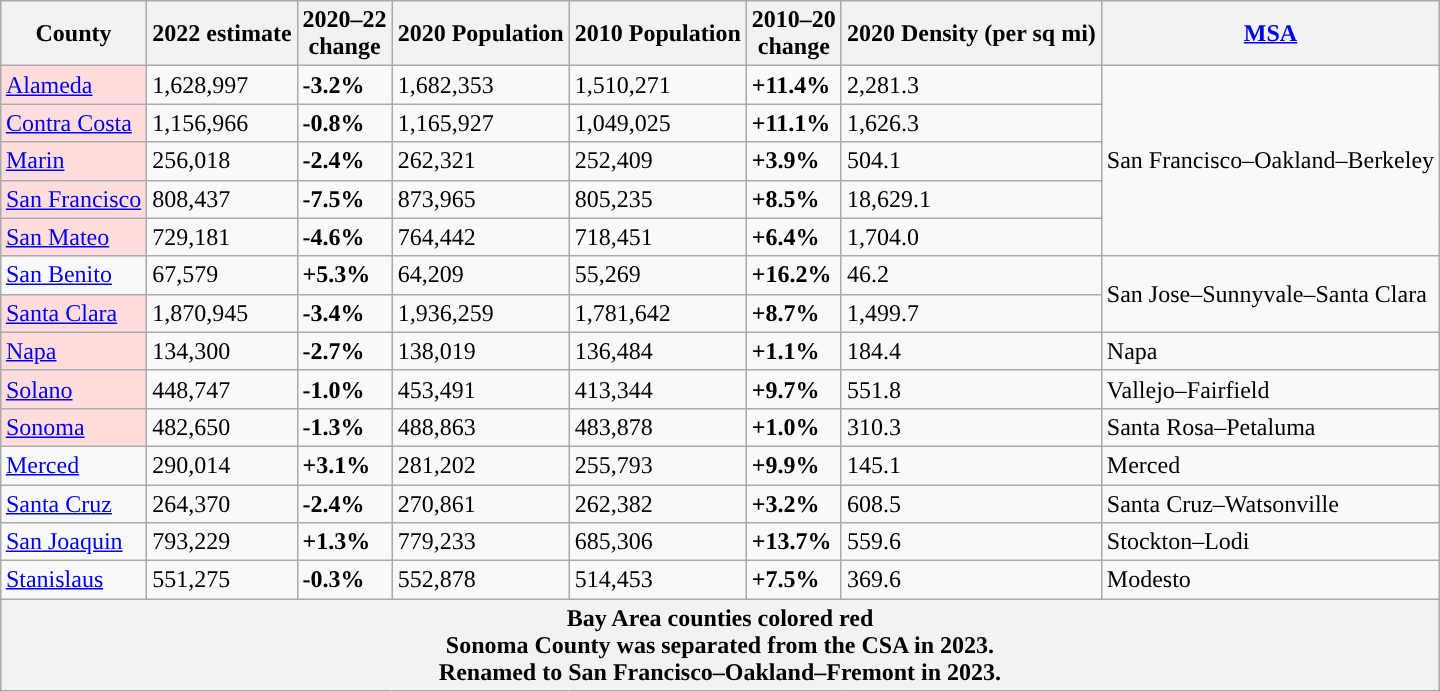<table class="wikitable sortable nowrap" "text-align: center;font-size:90%" style="margin-left: auto; margin-right: auto; border: none">
<tr>
<th>County</th>
<th>2022 estimate</th>
<th>2020–22<br>change</th>
<th>2020 Population</th>
<th>2010 Population</th>
<th>2010–20<br>change</th>
<th>2020 Density (per sq mi)</th>
<th><a href='#'>MSA</a></th>
</tr>
<tr>
<td style="background-color:#FDD;"><a href='#'>Alameda</a></td>
<td>1,628,997</td>
<td><span><strong>-3.2%</strong></span></td>
<td>1,682,353</td>
<td>1,510,271</td>
<td><span><strong>+11.4%</strong></span></td>
<td>2,281.3</td>
<td rowspan=5>San Francisco–Oakland–Berkeley</td>
</tr>
<tr>
<td style="background-color:#FDD;"><a href='#'>Contra Costa</a></td>
<td>1,156,966</td>
<td><span><strong>-0.8%</strong></span></td>
<td>1,165,927</td>
<td>1,049,025</td>
<td><span><strong>+11.1%</strong></span></td>
<td>1,626.3</td>
</tr>
<tr>
<td style="background-color:#FDD;"><a href='#'>Marin</a></td>
<td>256,018</td>
<td><span><strong>-2.4%</strong></span></td>
<td>262,321</td>
<td>252,409</td>
<td><span><strong>+3.9%</strong></span></td>
<td>504.1</td>
</tr>
<tr>
<td style="background-color:#FDD;"><a href='#'>San Francisco</a></td>
<td>808,437</td>
<td><span><strong>-7.5%</strong></span></td>
<td>873,965</td>
<td>805,235</td>
<td><span><strong>+8.5%</strong></span></td>
<td>18,629.1</td>
</tr>
<tr>
<td style="background-color:#FDD;"><a href='#'>San Mateo</a></td>
<td>729,181</td>
<td><span><strong>-4.6%</strong></span></td>
<td>764,442</td>
<td>718,451</td>
<td><span><strong>+6.4%</strong></span></td>
<td>1,704.0</td>
</tr>
<tr>
<td><a href='#'>San Benito</a></td>
<td>67,579</td>
<td><span><strong>+5.3%</strong></span></td>
<td>64,209</td>
<td>55,269</td>
<td><span><strong>+16.2%</strong></span></td>
<td>46.2</td>
<td rowspan=2>San Jose–Sunnyvale–Santa Clara</td>
</tr>
<tr>
<td style="background-color:#FDD;"><a href='#'>Santa Clara</a></td>
<td>1,870,945</td>
<td><span><strong>-3.4%</strong></span></td>
<td>1,936,259</td>
<td>1,781,642</td>
<td><span><strong>+8.7%</strong></span></td>
<td>1,499.7</td>
</tr>
<tr>
<td style="background-color:#FDD;"><a href='#'>Napa</a></td>
<td>134,300</td>
<td><span><strong>-2.7%</strong></span></td>
<td>138,019</td>
<td>136,484</td>
<td><span><strong>+1.1%</strong></span></td>
<td>184.4</td>
<td>Napa</td>
</tr>
<tr>
<td style="background-color:#FDD;"><a href='#'>Solano</a></td>
<td>448,747</td>
<td><span><strong>-1.0%</strong></span></td>
<td>453,491</td>
<td>413,344</td>
<td><span><strong>+9.7%</strong></span></td>
<td>551.8</td>
<td>Vallejo–Fairfield</td>
</tr>
<tr>
<td style="background-color:#FDD;"><a href='#'>Sonoma</a></td>
<td>482,650</td>
<td><span><strong>-1.3%</strong></span></td>
<td>488,863</td>
<td>483,878</td>
<td><span><strong>+1.0%</strong></span></td>
<td>310.3</td>
<td>Santa Rosa–Petaluma</td>
</tr>
<tr>
<td><a href='#'>Merced</a></td>
<td>290,014</td>
<td><span><strong>+3.1%</strong></span></td>
<td>281,202</td>
<td>255,793</td>
<td><span><strong>+9.9%</strong></span></td>
<td>145.1</td>
<td>Merced</td>
</tr>
<tr>
<td><a href='#'>Santa Cruz</a></td>
<td>264,370</td>
<td><span><strong>-2.4%</strong></span></td>
<td>270,861</td>
<td>262,382</td>
<td><span><strong>+3.2%</strong></span></td>
<td>608.5</td>
<td>Santa Cruz–Watsonville</td>
</tr>
<tr>
<td><a href='#'>San Joaquin</a></td>
<td>793,229</td>
<td><span><strong>+1.3%</strong></span></td>
<td>779,233</td>
<td>685,306</td>
<td><span><strong>+13.7%</strong></span></td>
<td>559.6</td>
<td>Stockton–Lodi</td>
</tr>
<tr>
<td><a href='#'>Stanislaus</a></td>
<td>551,275</td>
<td><span><strong>-0.3%</strong></span></td>
<td>552,878</td>
<td>514,453</td>
<td><span><strong>+7.5%</strong></span></td>
<td>369.6</td>
<td>Modesto</td>
</tr>
<tr>
<th align="bottom" colspan="8" style="caption-side: bottom"> Bay Area counties colored red<br>Sonoma County was separated from the CSA in 2023.<br>Renamed to San Francisco–Oakland–Fremont in 2023.</th>
</tr>
</table>
